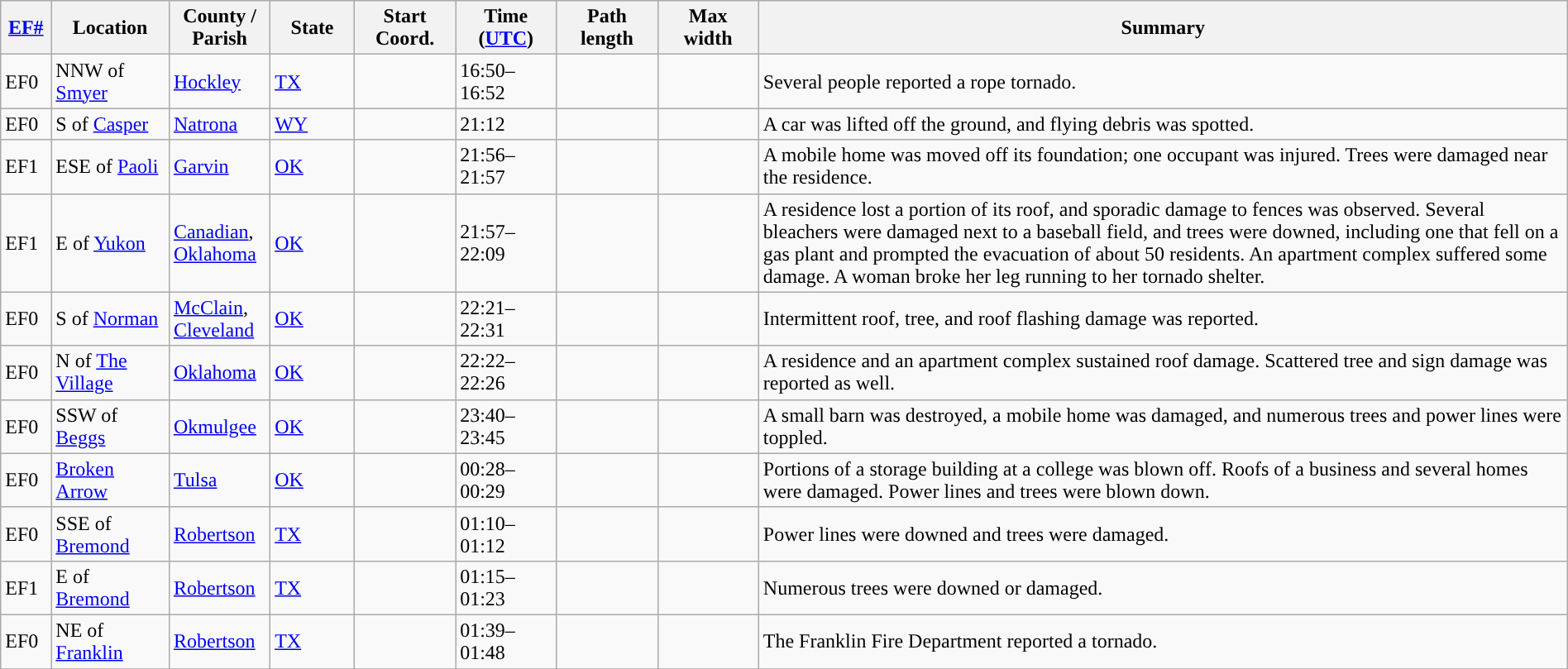<table class="wikitable sortable" style="width:100%;">
<tr>
<th scope="col" width="3%" align="center"><a href='#'>EF#</a></th>
<th scope="col" width="7%" align="center" class="unsortable">Location</th>
<th scope="col" width="6%" align="center" class="unsortable">County / Parish</th>
<th scope="col" width="5%" align="center">State</th>
<th scope="col" width="6%" align="center">Start Coord.</th>
<th scope="col" width="6%" align="center">Time (<a href='#'>UTC</a>)</th>
<th scope="col" width="6%" align="center">Path length</th>
<th scope="col" width="6%" align="center">Max width</th>
<th scope="col" width="48%" class="unsortable" align="center">Summary</th>
</tr>
<tr>
<td>EF0</td>
<td>NNW of <a href='#'>Smyer</a></td>
<td><a href='#'>Hockley</a></td>
<td><a href='#'>TX</a></td>
<td></td>
<td>16:50–16:52</td>
<td></td>
<td></td>
<td>Several people reported a rope tornado.</td>
</tr>
<tr>
<td>EF0</td>
<td>S of <a href='#'>Casper</a></td>
<td><a href='#'>Natrona</a></td>
<td><a href='#'>WY</a></td>
<td></td>
<td>21:12</td>
<td></td>
<td></td>
<td>A car was lifted off the ground, and flying debris was spotted.</td>
</tr>
<tr>
<td>EF1</td>
<td>ESE of <a href='#'>Paoli</a></td>
<td><a href='#'>Garvin</a></td>
<td><a href='#'>OK</a></td>
<td></td>
<td>21:56–21:57</td>
<td></td>
<td></td>
<td>A mobile home was moved off its foundation; one occupant was injured. Trees were damaged near the residence.</td>
</tr>
<tr>
<td>EF1</td>
<td>E of <a href='#'>Yukon</a></td>
<td><a href='#'>Canadian</a>, <a href='#'>Oklahoma</a></td>
<td><a href='#'>OK</a></td>
<td></td>
<td>21:57–22:09</td>
<td></td>
<td></td>
<td>A residence lost a portion of its roof, and sporadic damage to fences was observed. Several bleachers were damaged next to a baseball field, and trees were downed, including one that fell on a gas plant and prompted the evacuation of about 50 residents. An apartment complex suffered some damage. A woman broke her leg running to her tornado shelter.</td>
</tr>
<tr>
<td>EF0</td>
<td>S of <a href='#'>Norman</a></td>
<td><a href='#'>McClain</a>, <a href='#'>Cleveland</a></td>
<td><a href='#'>OK</a></td>
<td></td>
<td>22:21–22:31</td>
<td></td>
<td></td>
<td>Intermittent roof, tree, and roof flashing damage was reported.</td>
</tr>
<tr>
<td>EF0</td>
<td>N of <a href='#'>The Village</a></td>
<td><a href='#'>Oklahoma</a></td>
<td><a href='#'>OK</a></td>
<td></td>
<td>22:22–22:26</td>
<td></td>
<td></td>
<td>A residence and an apartment complex sustained roof damage. Scattered tree and sign damage was reported as well.</td>
</tr>
<tr>
<td>EF0</td>
<td>SSW of <a href='#'>Beggs</a></td>
<td><a href='#'>Okmulgee</a></td>
<td><a href='#'>OK</a></td>
<td></td>
<td>23:40–23:45</td>
<td></td>
<td></td>
<td>A small barn was destroyed, a mobile home was damaged, and numerous trees and power lines were toppled.</td>
</tr>
<tr>
<td>EF0</td>
<td><a href='#'>Broken Arrow</a></td>
<td><a href='#'>Tulsa</a></td>
<td><a href='#'>OK</a></td>
<td></td>
<td>00:28–00:29</td>
<td></td>
<td></td>
<td>Portions of a storage building at a college was blown off. Roofs of a business and several homes were damaged. Power lines and trees were blown down.</td>
</tr>
<tr>
<td>EF0</td>
<td>SSE of <a href='#'>Bremond</a></td>
<td><a href='#'>Robertson</a></td>
<td><a href='#'>TX</a></td>
<td></td>
<td>01:10–01:12</td>
<td></td>
<td></td>
<td>Power lines were downed and trees were damaged.</td>
</tr>
<tr>
<td>EF1</td>
<td>E of <a href='#'>Bremond</a></td>
<td><a href='#'>Robertson</a></td>
<td><a href='#'>TX</a></td>
<td></td>
<td>01:15–01:23</td>
<td></td>
<td></td>
<td>Numerous trees were downed or damaged.</td>
</tr>
<tr>
<td>EF0</td>
<td>NE of <a href='#'>Franklin</a></td>
<td><a href='#'>Robertson</a></td>
<td><a href='#'>TX</a></td>
<td></td>
<td>01:39–01:48</td>
<td></td>
<td></td>
<td>The Franklin Fire Department reported a tornado.</td>
</tr>
<tr>
</tr>
</table>
